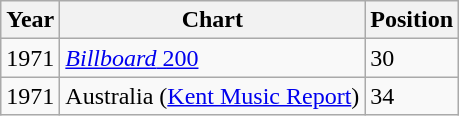<table class="wikitable">
<tr>
<th>Year</th>
<th>Chart</th>
<th>Position</th>
</tr>
<tr>
<td>1971</td>
<td><a href='#'><em>Billboard</em> 200</a></td>
<td>30</td>
</tr>
<tr>
<td>1971</td>
<td>Australia (<a href='#'>Kent Music Report</a>)</td>
<td>34</td>
</tr>
</table>
